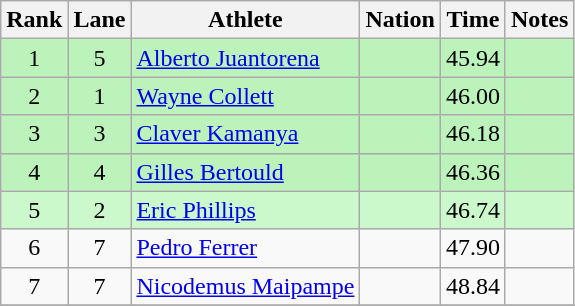<table class="wikitable sortable" style="text-align:center">
<tr>
<th>Rank</th>
<th>Lane</th>
<th>Athlete</th>
<th>Nation</th>
<th>Time</th>
<th>Notes</th>
</tr>
<tr bgcolor=bbf3bb>
<td>1</td>
<td>5</td>
<td align=left><a href='#'>Alberto Juantorena</a></td>
<td align=left></td>
<td>45.94</td>
<td></td>
</tr>
<tr bgcolor=bbf3bb>
<td>2</td>
<td>1</td>
<td align=left><a href='#'>Wayne Collett</a></td>
<td align=left></td>
<td>46.00</td>
<td></td>
</tr>
<tr bgcolor=bbf3bb>
<td>3</td>
<td>3</td>
<td align=left><a href='#'>Claver Kamanya</a></td>
<td align=left></td>
<td>46.18</td>
<td></td>
</tr>
<tr bgcolor=bbf3bb>
<td>4</td>
<td>4</td>
<td align=left><a href='#'>Gilles Bertould</a></td>
<td align=left></td>
<td>46.36</td>
<td></td>
</tr>
<tr bgcolor=ccf9cc>
<td>5</td>
<td>2</td>
<td align=left><a href='#'>Eric Phillips</a></td>
<td align=left></td>
<td>46.74</td>
<td></td>
</tr>
<tr>
<td>6</td>
<td>7</td>
<td align=left><a href='#'>Pedro Ferrer</a></td>
<td align=left></td>
<td>47.90</td>
<td></td>
</tr>
<tr>
<td>7</td>
<td>7</td>
<td align=left><a href='#'>Nicodemus Maipampe</a></td>
<td align=left></td>
<td>48.84</td>
<td></td>
</tr>
<tr>
</tr>
</table>
